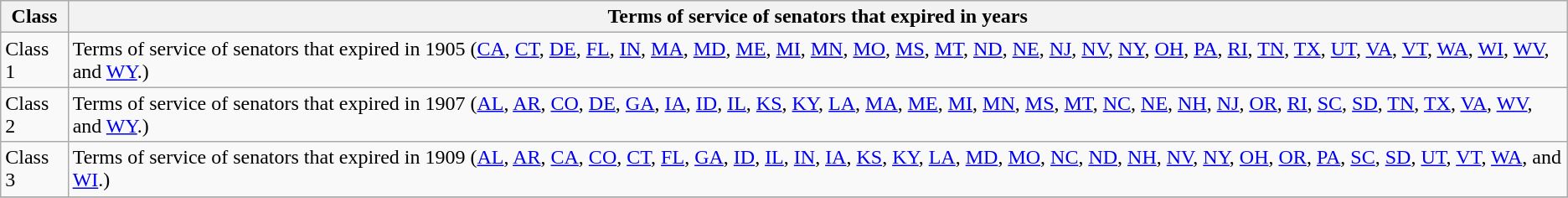<table class="wikitable sortable">
<tr valign=bottom>
<th>Class</th>
<th>Terms of service of senators that expired in years</th>
</tr>
<tr>
<td>Class 1</td>
<td>Terms of service of senators that expired in 1905 (<a href='#'>CA</a>, <a href='#'>CT</a>, <a href='#'>DE</a>, <a href='#'>FL</a>, <a href='#'>IN</a>, <a href='#'>MA</a>, <a href='#'>MD</a>, <a href='#'>ME</a>,  <a href='#'>MI</a>, <a href='#'>MN</a>, <a href='#'>MO</a>, <a href='#'>MS</a>, <a href='#'>MT</a>, <a href='#'>ND</a>, <a href='#'>NE</a>, <a href='#'>NJ</a>,  <a href='#'>NV</a>, <a href='#'>NY</a>, <a href='#'>OH</a>, <a href='#'>PA</a>, <a href='#'>RI</a>, <a href='#'>TN</a>, <a href='#'>TX</a>, <a href='#'>UT</a>, <a href='#'>VA</a>, <a href='#'>VT</a>, <a href='#'>WA</a>, <a href='#'>WI</a>, <a href='#'>WV</a>, and <a href='#'>WY</a>.)</td>
</tr>
<tr>
<td>Class 2</td>
<td>Terms of service of senators that expired in 1907 (<a href='#'>AL</a>, <a href='#'>AR</a>, <a href='#'>CO</a>, <a href='#'>DE</a>, <a href='#'>GA</a>, <a href='#'>IA</a>, <a href='#'>ID</a>, <a href='#'>IL</a>, <a href='#'>KS</a>, <a href='#'>KY</a>, <a href='#'>LA</a>, <a href='#'>MA</a>, <a href='#'>ME</a>, <a href='#'>MI</a>, <a href='#'>MN</a>, <a href='#'>MS</a>, <a href='#'>MT</a>, <a href='#'>NC</a>, <a href='#'>NE</a>, <a href='#'>NH</a>, <a href='#'>NJ</a>, <a href='#'>OR</a>, <a href='#'>RI</a>, <a href='#'>SC</a>, <a href='#'>SD</a>, <a href='#'>TN</a>, <a href='#'>TX</a>, <a href='#'>VA</a>, <a href='#'>WV</a>, and <a href='#'>WY</a>.)</td>
</tr>
<tr>
<td>Class 3</td>
<td>Terms of service of senators that expired in 1909 (<a href='#'>AL</a>, <a href='#'>AR</a>, <a href='#'>CA</a>, <a href='#'>CO</a>, <a href='#'>CT</a>, <a href='#'>FL</a>, <a href='#'>GA</a>, <a href='#'>ID</a>, <a href='#'>IL</a>, <a href='#'>IN</a>, <a href='#'>IA</a>, <a href='#'>KS</a>, <a href='#'>KY</a>, <a href='#'>LA</a>, <a href='#'>MD</a>, <a href='#'>MO</a>, <a href='#'>NC</a>, <a href='#'>ND</a>, <a href='#'>NH</a>, <a href='#'>NV</a>, <a href='#'>NY</a>, <a href='#'>OH</a>, <a href='#'>OR</a>, <a href='#'>PA</a>, <a href='#'>SC</a>, <a href='#'>SD</a>, <a href='#'>UT</a>, <a href='#'>VT</a>, <a href='#'>WA</a>, and <a href='#'>WI</a>.)</td>
</tr>
<tr>
</tr>
</table>
